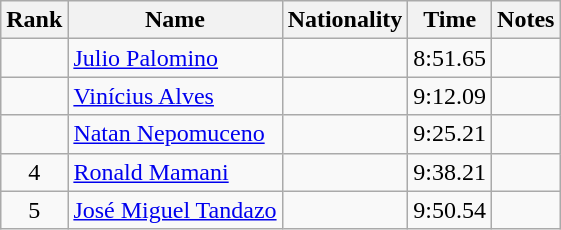<table class="wikitable sortable" style="text-align:center">
<tr>
<th>Rank</th>
<th>Name</th>
<th>Nationality</th>
<th>Time</th>
<th>Notes</th>
</tr>
<tr>
<td></td>
<td align=left><a href='#'>Julio Palomino</a></td>
<td align=left></td>
<td>8:51.65</td>
<td></td>
</tr>
<tr>
<td></td>
<td align=left><a href='#'>Vinícius Alves</a></td>
<td align=left></td>
<td>9:12.09</td>
<td></td>
</tr>
<tr>
<td></td>
<td align=left><a href='#'>Natan Nepomuceno</a></td>
<td align=left></td>
<td>9:25.21</td>
<td></td>
</tr>
<tr>
<td>4</td>
<td align=left><a href='#'>Ronald Mamani</a></td>
<td align=left></td>
<td>9:38.21</td>
<td></td>
</tr>
<tr>
<td>5</td>
<td align=left><a href='#'>José Miguel Tandazo</a></td>
<td align=left></td>
<td>9:50.54</td>
<td></td>
</tr>
</table>
